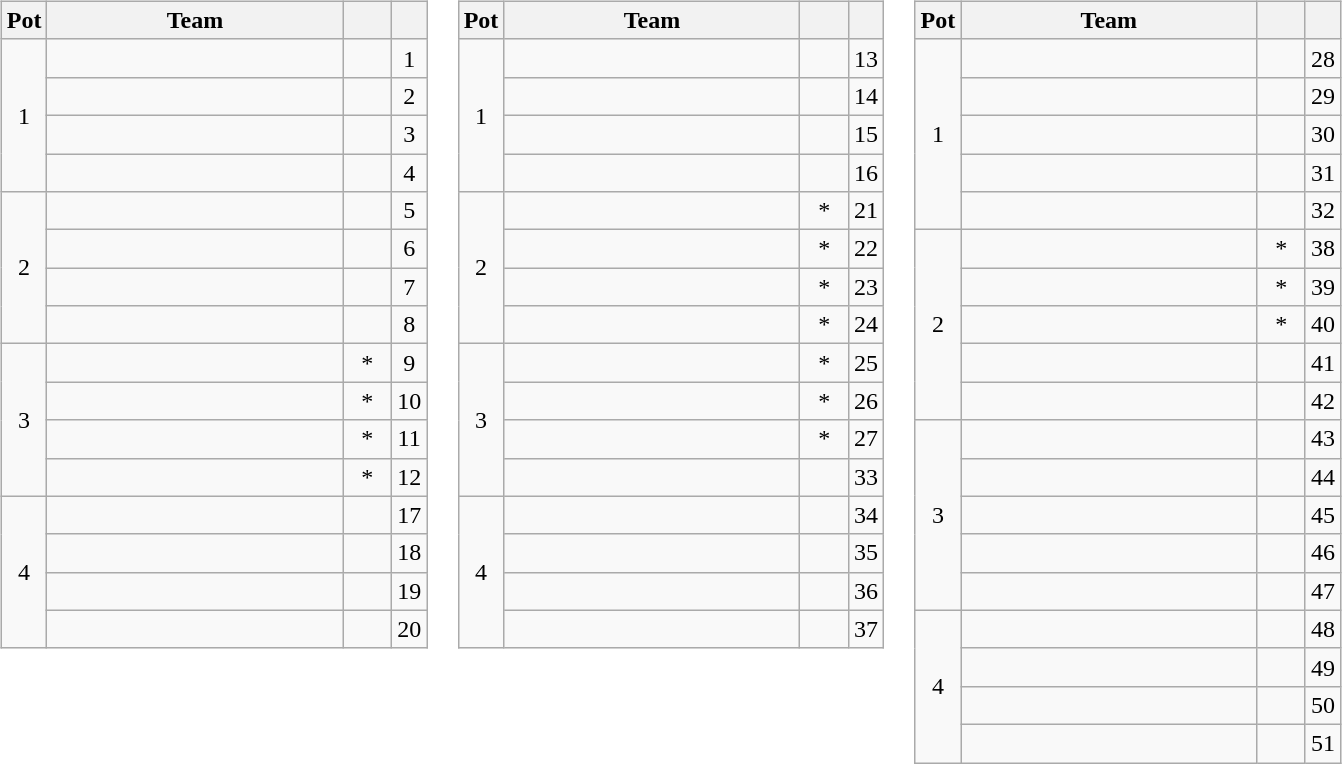<table>
<tr style="vertical-align:top">
<td><br><table class="wikitable" style="text-align:center">
<tr>
<th>Pot</th>
<th style="width:190px">Team</th>
<th style="width:25px"></th>
<th></th>
</tr>
<tr>
<td rowspan="4">1</td>
<td style="text-align:left"></td>
<td></td>
<td>1</td>
</tr>
<tr>
<td style="text-align:left"></td>
<td></td>
<td>2</td>
</tr>
<tr>
<td style="text-align:left"></td>
<td></td>
<td>3</td>
</tr>
<tr>
<td style="text-align:left"></td>
<td></td>
<td>4</td>
</tr>
<tr>
<td rowspan="4">2</td>
<td style="text-align:left"></td>
<td></td>
<td>5</td>
</tr>
<tr>
<td style="text-align:left"></td>
<td></td>
<td>6</td>
</tr>
<tr>
<td style="text-align:left"></td>
<td></td>
<td>7</td>
</tr>
<tr>
<td style="text-align:left"></td>
<td></td>
<td>8</td>
</tr>
<tr>
<td rowspan="4">3</td>
<td style="text-align:left"></td>
<td>*</td>
<td>9</td>
</tr>
<tr>
<td style="text-align:left"></td>
<td>*</td>
<td>10</td>
</tr>
<tr>
<td style="text-align:left"></td>
<td>*</td>
<td>11</td>
</tr>
<tr>
<td style="text-align:left"></td>
<td>*</td>
<td>12</td>
</tr>
<tr>
<td rowspan="4">4</td>
<td style="text-align:left"></td>
<td></td>
<td>17</td>
</tr>
<tr>
<td style="text-align:left"></td>
<td></td>
<td>18</td>
</tr>
<tr>
<td style="text-align:left"></td>
<td></td>
<td>19</td>
</tr>
<tr>
<td style="text-align:left"></td>
<td></td>
<td>20</td>
</tr>
</table>
</td>
<td><br><table class="wikitable" style="text-align:center">
<tr>
<th>Pot</th>
<th style="width:190px">Team</th>
<th style="width:25px"></th>
<th></th>
</tr>
<tr>
<td rowspan="4">1</td>
<td style="text-align:left"></td>
<td></td>
<td>13</td>
</tr>
<tr>
<td style="text-align:left"></td>
<td></td>
<td>14</td>
</tr>
<tr>
<td style="text-align:left"></td>
<td></td>
<td>15</td>
</tr>
<tr>
<td style="text-align:left"></td>
<td></td>
<td>16</td>
</tr>
<tr>
<td rowspan="4">2</td>
<td style="text-align:left"></td>
<td>*</td>
<td>21</td>
</tr>
<tr>
<td style="text-align:left"></td>
<td>*</td>
<td>22</td>
</tr>
<tr>
<td style="text-align:left"></td>
<td>*</td>
<td>23</td>
</tr>
<tr>
<td style="text-align:left"></td>
<td>*</td>
<td>24</td>
</tr>
<tr>
<td rowspan="4">3</td>
<td style="text-align:left"></td>
<td>*</td>
<td>25</td>
</tr>
<tr>
<td style="text-align:left"></td>
<td>*</td>
<td>26</td>
</tr>
<tr>
<td style="text-align:left"></td>
<td>*</td>
<td>27</td>
</tr>
<tr>
<td style="text-align:left"></td>
<td></td>
<td>33</td>
</tr>
<tr>
<td rowspan="4">4</td>
<td style="text-align:left"></td>
<td></td>
<td>34</td>
</tr>
<tr>
<td style="text-align:left"></td>
<td></td>
<td>35</td>
</tr>
<tr>
<td style="text-align:left"></td>
<td></td>
<td>36</td>
</tr>
<tr>
<td style="text-align:left"></td>
<td></td>
<td>37</td>
</tr>
</table>
</td>
<td><br><table class="wikitable" style="text-align:center">
<tr>
<th>Pot</th>
<th style="width:190px">Team</th>
<th style="width:25px"></th>
<th></th>
</tr>
<tr>
<td rowspan="5">1</td>
<td style="text-align:left"></td>
<td></td>
<td>28</td>
</tr>
<tr>
<td style="text-align:left"></td>
<td></td>
<td>29</td>
</tr>
<tr>
<td style="text-align:left"></td>
<td></td>
<td>30</td>
</tr>
<tr>
<td style="text-align:left"></td>
<td></td>
<td>31</td>
</tr>
<tr>
<td style="text-align:left"></td>
<td></td>
<td>32</td>
</tr>
<tr>
<td rowspan="5">2</td>
<td style="text-align:left"></td>
<td>*</td>
<td>38</td>
</tr>
<tr>
<td style="text-align:left"></td>
<td>*</td>
<td>39</td>
</tr>
<tr>
<td style="text-align:left"></td>
<td>*</td>
<td>40</td>
</tr>
<tr>
<td style="text-align:left"></td>
<td></td>
<td>41</td>
</tr>
<tr>
<td style="text-align:left"></td>
<td></td>
<td>42</td>
</tr>
<tr>
<td rowspan="5">3</td>
<td style="text-align:left"></td>
<td></td>
<td>43</td>
</tr>
<tr>
<td style="text-align:left"></td>
<td></td>
<td>44</td>
</tr>
<tr>
<td style="text-align:left"></td>
<td></td>
<td>45</td>
</tr>
<tr>
<td style="text-align:left"></td>
<td></td>
<td>46</td>
</tr>
<tr>
<td style="text-align:left"></td>
<td></td>
<td>47</td>
</tr>
<tr>
<td rowspan="4">4</td>
<td style="text-align:left"></td>
<td></td>
<td>48</td>
</tr>
<tr>
<td style="text-align:left"></td>
<td></td>
<td>49</td>
</tr>
<tr>
<td style="text-align:left"></td>
<td></td>
<td>50</td>
</tr>
<tr>
<td style="text-align:left"></td>
<td></td>
<td>51</td>
</tr>
</table>
</td>
</tr>
</table>
